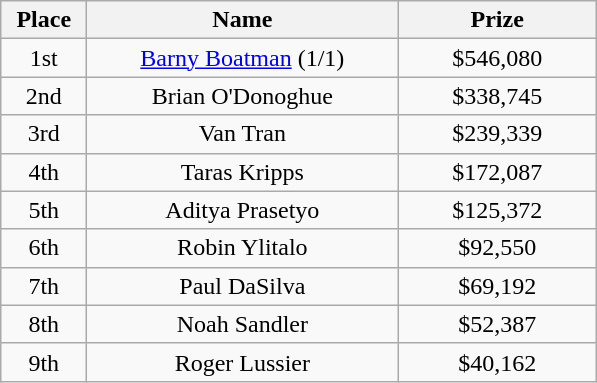<table class="wikitable">
<tr>
<th width="50">Place</th>
<th width="200">Name</th>
<th width="125">Prize</th>
</tr>
<tr>
<td align = "center">1st</td>
<td align = "center"><a href='#'>Barny Boatman</a> (1/1)</td>
<td align = "center">$546,080</td>
</tr>
<tr>
<td align = "center">2nd</td>
<td align = "center">Brian O'Donoghue</td>
<td align = "center">$338,745</td>
</tr>
<tr>
<td align = "center">3rd</td>
<td align = "center">Van Tran</td>
<td align = "center">$239,339</td>
</tr>
<tr>
<td align = "center">4th</td>
<td align = "center">Taras Kripps</td>
<td align = "center">$172,087</td>
</tr>
<tr>
<td align = "center">5th</td>
<td align = "center">Aditya Prasetyo</td>
<td align = "center">$125,372</td>
</tr>
<tr>
<td align = "center">6th</td>
<td align = "center">Robin Ylitalo</td>
<td align = "center">$92,550</td>
</tr>
<tr>
<td align = "center">7th</td>
<td align = "center">Paul DaSilva</td>
<td align = "center">$69,192</td>
</tr>
<tr>
<td align = "center">8th</td>
<td align = "center">Noah Sandler</td>
<td align = "center">$52,387</td>
</tr>
<tr>
<td align = "center">9th</td>
<td align = "center">Roger Lussier</td>
<td align = "center">$40,162</td>
</tr>
</table>
